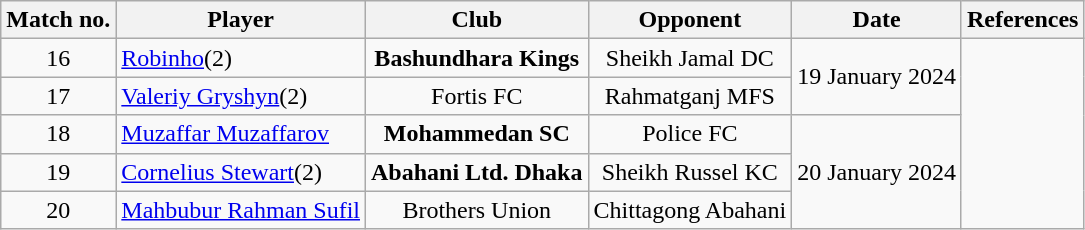<table class="wikitable" style="text-align:center">
<tr>
<th>Match no.</th>
<th>Player</th>
<th>Club</th>
<th>Opponent</th>
<th>Date</th>
<th><strong>References</strong></th>
</tr>
<tr>
<td>16</td>
<td align="left"> <a href='#'>Robinho</a>(2)</td>
<td><strong>Bashundhara Kings</strong></td>
<td>Sheikh Jamal DC</td>
<td rowspan="2">19 January 2024</td>
<td rowspan="5"></td>
</tr>
<tr>
<td>17</td>
<td align="left"> <a href='#'>Valeriy Gryshyn</a>(2)</td>
<td>Fortis FC</td>
<td>Rahmatganj MFS</td>
</tr>
<tr>
<td>18</td>
<td align="left"> <a href='#'>Muzaffar Muzaffarov</a></td>
<td><strong>Mohammedan SC</strong></td>
<td>Police FC</td>
<td rowspan="3">20 January 2024</td>
</tr>
<tr>
<td>19</td>
<td align="left"> <a href='#'>Cornelius Stewart</a>(2)</td>
<td><strong>Abahani Ltd. Dhaka</strong></td>
<td>Sheikh Russel KC</td>
</tr>
<tr>
<td>20</td>
<td align="left"> <a href='#'>Mahbubur Rahman Sufil</a></td>
<td>Brothers Union</td>
<td>Chittagong Abahani</td>
</tr>
</table>
